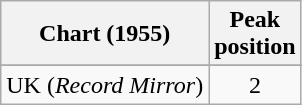<table class="wikitable sortable">
<tr>
<th>Chart (1955)</th>
<th>Peak<br>position</th>
</tr>
<tr>
</tr>
<tr>
<td>UK (<em>Record Mirror</em>)</td>
<td style="text-align:center;">2</td>
</tr>
</table>
